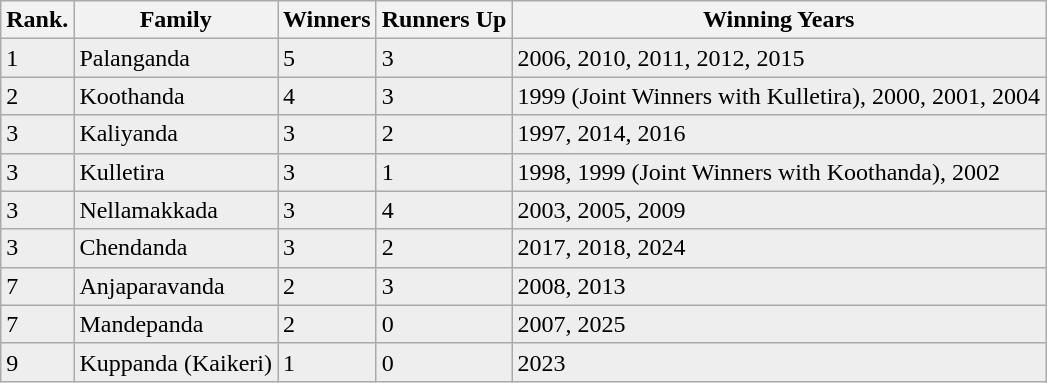<table class="wikitable sortable" border="0" bgcolor="#F5F5F5">
<tr>
<th>Rank.</th>
<th>Family</th>
<th>Winners</th>
<th>Runners Up</th>
<th>Winning Years</th>
</tr>
<tr bgcolor=#eeeeee>
<td>1</td>
<td>Palanganda</td>
<td>5</td>
<td>3</td>
<td>2006, 2010, 2011, 2012, 2015</td>
</tr>
<tr bgcolor=#eeeeee>
<td>2</td>
<td>Koothanda</td>
<td>4</td>
<td>3</td>
<td>1999 (Joint Winners with Kulletira), 2000, 2001, 2004</td>
</tr>
<tr bgcolor=#eeeeee>
<td>3</td>
<td>Kaliyanda</td>
<td>3</td>
<td>2</td>
<td>1997, 2014, 2016</td>
</tr>
<tr bgcolor=#eeeeee>
<td>3</td>
<td>Kulletira</td>
<td>3</td>
<td>1</td>
<td>1998, 1999 (Joint Winners with Koothanda), 2002</td>
</tr>
<tr bgcolor=#eeeeee>
<td>3</td>
<td>Nellamakkada</td>
<td>3</td>
<td>4</td>
<td>2003, 2005, 2009</td>
</tr>
<tr bgcolor=#eeeeee>
<td>3</td>
<td>Chendanda</td>
<td>3</td>
<td>2</td>
<td>2017, 2018, 2024</td>
</tr>
<tr bgcolor=#eeeeee>
<td>7</td>
<td>Anjaparavanda</td>
<td>2</td>
<td>3</td>
<td>2008, 2013</td>
</tr>
<tr bgcolor=#eeeeee>
<td>7</td>
<td>Mandepanda</td>
<td>2</td>
<td>0</td>
<td>2007, 2025</td>
</tr>
<tr bgcolor=#eeeeee>
<td>9</td>
<td>Kuppanda (Kaikeri)</td>
<td>1</td>
<td>0</td>
<td>2023</td>
</tr>
</table>
